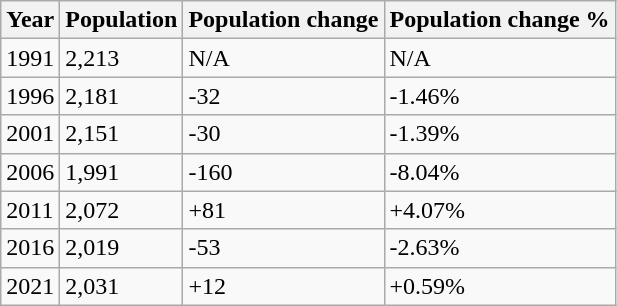<table class="wikitable">
<tr>
<th>Year</th>
<th>Population</th>
<th>Population change</th>
<th>Population change %</th>
</tr>
<tr>
<td>1991</td>
<td>2,213</td>
<td>N/A</td>
<td>N/A</td>
</tr>
<tr>
<td>1996</td>
<td>2,181</td>
<td>-32</td>
<td>-1.46%</td>
</tr>
<tr>
<td>2001</td>
<td>2,151</td>
<td>-30</td>
<td>-1.39%</td>
</tr>
<tr>
<td>2006</td>
<td>1,991</td>
<td>-160</td>
<td>-8.04%</td>
</tr>
<tr>
<td>2011</td>
<td>2,072</td>
<td>+81</td>
<td>+4.07%</td>
</tr>
<tr>
<td>2016</td>
<td>2,019</td>
<td>-53</td>
<td>-2.63%</td>
</tr>
<tr>
<td>2021</td>
<td>2,031</td>
<td>+12</td>
<td>+0.59%</td>
</tr>
</table>
